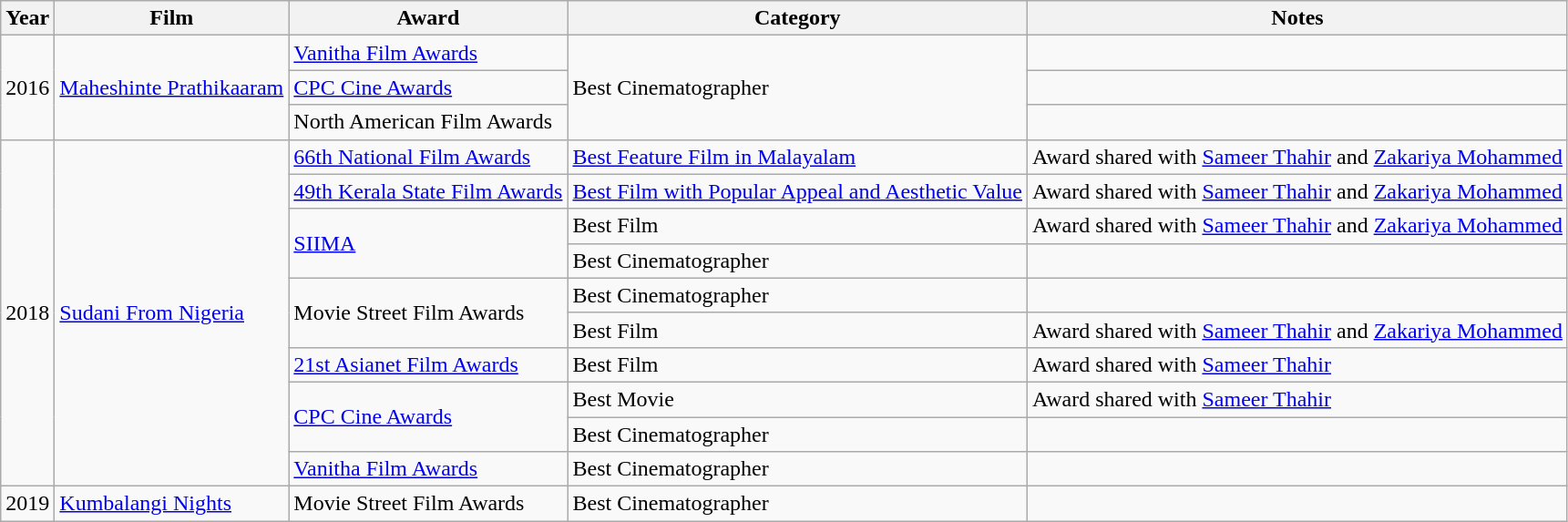<table class="wikitable">
<tr>
<th>Year</th>
<th>Film</th>
<th>Award</th>
<th>Category</th>
<th>Notes</th>
</tr>
<tr>
<td rowspan=3>2016</td>
<td rowspan=3><a href='#'>Maheshinte Prathikaaram</a></td>
<td><a href='#'>Vanitha Film Awards</a></td>
<td rowspan=3>Best Cinematographer</td>
<td></td>
</tr>
<tr>
<td><a href='#'>CPC Cine Awards</a></td>
<td></td>
</tr>
<tr>
<td>North American Film Awards</td>
<td></td>
</tr>
<tr>
<td rowspan=10>2018</td>
<td rowspan=10><a href='#'>Sudani From Nigeria</a></td>
<td><a href='#'>66th National Film Awards</a></td>
<td><a href='#'>Best Feature Film in Malayalam</a></td>
<td>Award shared with <a href='#'>Sameer Thahir</a> and <a href='#'>Zakariya Mohammed</a></td>
</tr>
<tr>
<td><a href='#'>49th Kerala State Film Awards</a></td>
<td><a href='#'>Best Film with Popular Appeal and Aesthetic Value</a></td>
<td>Award shared with <a href='#'>Sameer Thahir</a> and <a href='#'>Zakariya Mohammed</a></td>
</tr>
<tr>
<td rowspan=2><a href='#'>SIIMA</a></td>
<td>Best Film</td>
<td>Award shared with <a href='#'>Sameer Thahir</a> and <a href='#'>Zakariya Mohammed</a></td>
</tr>
<tr>
<td>Best Cinematographer</td>
<td></td>
</tr>
<tr>
<td rowspan=2>Movie Street Film Awards</td>
<td>Best Cinematographer</td>
<td></td>
</tr>
<tr>
<td>Best Film</td>
<td>Award shared with <a href='#'>Sameer Thahir</a> and <a href='#'>Zakariya Mohammed</a></td>
</tr>
<tr>
<td><a href='#'>21st Asianet Film Awards</a></td>
<td>Best Film</td>
<td>Award shared with <a href='#'>Sameer Thahir</a></td>
</tr>
<tr>
<td rowspan=2><a href='#'>CPC Cine Awards</a></td>
<td>Best Movie</td>
<td>Award shared with <a href='#'>Sameer Thahir</a></td>
</tr>
<tr>
<td>Best Cinematographer</td>
<td></td>
</tr>
<tr>
<td><a href='#'>Vanitha Film Awards</a></td>
<td>Best Cinematographer</td>
<td></td>
</tr>
<tr>
<td>2019</td>
<td><a href='#'>Kumbalangi Nights</a></td>
<td>Movie Street Film Awards</td>
<td>Best Cinematographer</td>
<td></td>
</tr>
</table>
